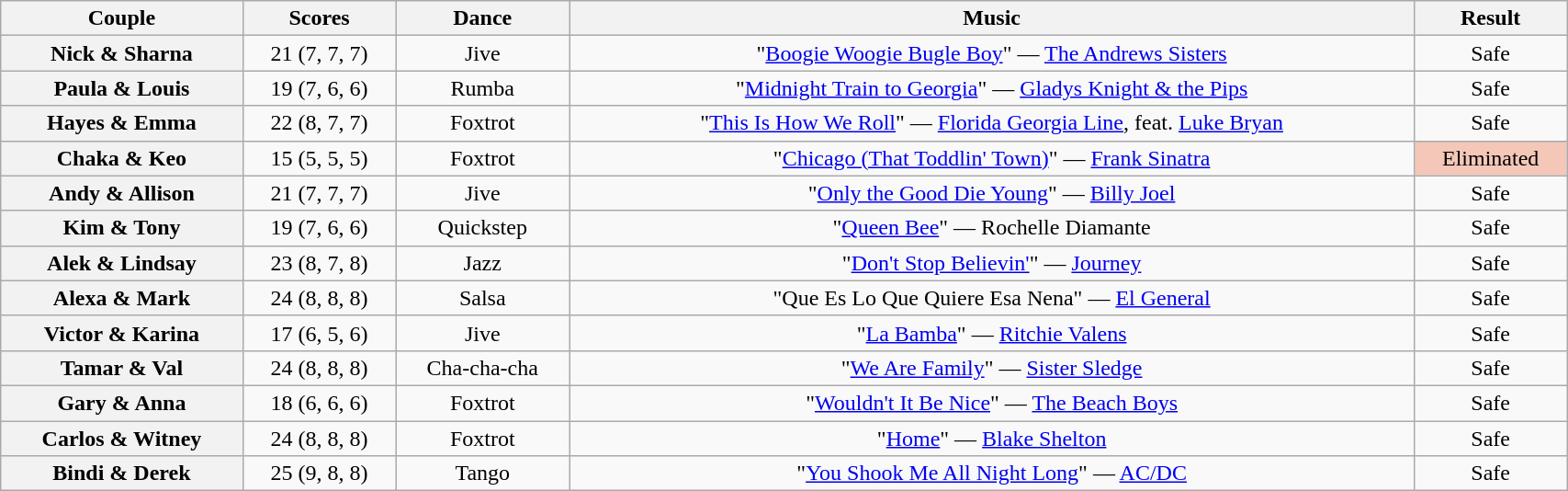<table class="wikitable sortable" style="text-align:center; width:90%">
<tr>
<th scope="col">Couple</th>
<th scope="col">Scores</th>
<th scope="col" class="unsortable">Dance</th>
<th scope="col" class="unsortable">Music</th>
<th scope="col" class="unsortable">Result</th>
</tr>
<tr>
<th scope="row">Nick & Sharna</th>
<td>21 (7, 7, 7)</td>
<td>Jive</td>
<td>"<a href='#'>Boogie Woogie Bugle Boy</a>" — <a href='#'>The Andrews Sisters</a></td>
<td>Safe</td>
</tr>
<tr>
<th scope="row">Paula & Louis</th>
<td>19 (7, 6, 6)</td>
<td>Rumba</td>
<td>"<a href='#'>Midnight Train to Georgia</a>" — <a href='#'>Gladys Knight & the Pips</a></td>
<td>Safe</td>
</tr>
<tr>
<th scope="row">Hayes & Emma</th>
<td>22 (8, 7, 7)</td>
<td>Foxtrot</td>
<td>"<a href='#'>This Is How We Roll</a>" — <a href='#'>Florida Georgia Line</a>, feat. <a href='#'>Luke Bryan</a></td>
<td>Safe</td>
</tr>
<tr>
<th scope="row">Chaka & Keo</th>
<td>15 (5, 5, 5)</td>
<td>Foxtrot</td>
<td>"<a href='#'>Chicago (That Toddlin' Town)</a>" — <a href='#'>Frank Sinatra</a></td>
<td bgcolor=f4c7b8>Eliminated</td>
</tr>
<tr>
<th scope="row">Andy & Allison</th>
<td>21 (7, 7, 7)</td>
<td>Jive</td>
<td>"<a href='#'>Only the Good Die Young</a>" — <a href='#'>Billy Joel</a></td>
<td>Safe</td>
</tr>
<tr>
<th scope="row">Kim & Tony</th>
<td>19 (7, 6, 6)</td>
<td>Quickstep</td>
<td>"<a href='#'>Queen Bee</a>" — Rochelle Diamante</td>
<td>Safe</td>
</tr>
<tr>
<th scope="row">Alek & Lindsay</th>
<td>23 (8, 7, 8)</td>
<td>Jazz</td>
<td>"<a href='#'>Don't Stop Believin'</a>" — <a href='#'>Journey</a></td>
<td>Safe</td>
</tr>
<tr>
<th scope="row">Alexa & Mark</th>
<td>24 (8, 8, 8)</td>
<td>Salsa</td>
<td>"Que Es Lo Que Quiere Esa Nena" — <a href='#'>El General</a></td>
<td>Safe</td>
</tr>
<tr>
<th scope="row">Victor & Karina</th>
<td>17 (6, 5, 6)</td>
<td>Jive</td>
<td>"<a href='#'>La Bamba</a>" — <a href='#'>Ritchie Valens</a></td>
<td>Safe</td>
</tr>
<tr>
<th scope="row">Tamar & Val</th>
<td>24 (8, 8, 8)</td>
<td>Cha-cha-cha</td>
<td>"<a href='#'>We Are Family</a>" — <a href='#'>Sister Sledge</a></td>
<td>Safe</td>
</tr>
<tr>
<th scope="row">Gary & Anna</th>
<td>18 (6, 6, 6)</td>
<td>Foxtrot</td>
<td>"<a href='#'>Wouldn't It Be Nice</a>" — <a href='#'>The Beach Boys</a></td>
<td>Safe</td>
</tr>
<tr>
<th scope="row">Carlos & Witney</th>
<td>24 (8, 8, 8)</td>
<td>Foxtrot</td>
<td>"<a href='#'>Home</a>" — <a href='#'>Blake Shelton</a></td>
<td>Safe</td>
</tr>
<tr>
<th scope="row">Bindi & Derek</th>
<td>25 (9, 8, 8)</td>
<td>Tango</td>
<td>"<a href='#'>You Shook Me All Night Long</a>" — <a href='#'>AC/DC</a></td>
<td>Safe</td>
</tr>
</table>
